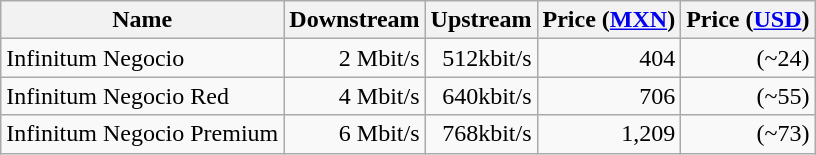<table class="wikitable">
<tr>
<th>Name</th>
<th>Downstream</th>
<th>Upstream</th>
<th>Price (<a href='#'>MXN</a>)</th>
<th>Price (<a href='#'>USD</a>)</th>
</tr>
<tr>
<td>Infinitum Negocio</td>
<td ALIGN="RIGHT">2 Mbit/s</td>
<td ALIGN="RIGHT">512kbit/s</td>
<td ALIGN="RIGHT">404</td>
<td ALIGN="RIGHT">(~24)</td>
</tr>
<tr>
<td>Infinitum Negocio Red</td>
<td ALIGN="RIGHT">4 Mbit/s</td>
<td ALIGN="RIGHT">640kbit/s</td>
<td ALIGN="RIGHT">706</td>
<td ALIGN="RIGHT">(~55)</td>
</tr>
<tr>
<td>Infinitum Negocio Premium</td>
<td ALIGN="RIGHT">6 Mbit/s</td>
<td ALIGN="RIGHT">768kbit/s</td>
<td ALIGN="RIGHT">1,209</td>
<td ALIGN="RIGHT">(~73)</td>
</tr>
</table>
